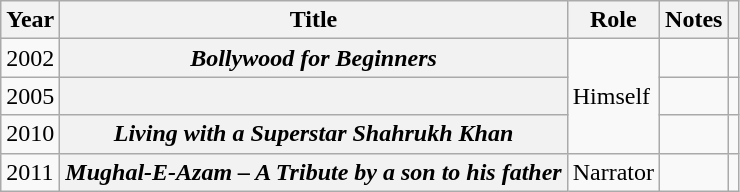<table class="wikitable sortable plainrowheaders">
<tr>
<th scope="col">Year</th>
<th scope="col">Title</th>
<th scope="col">Role</th>
<th>Notes</th>
<th scope="col" class="unsortable"></th>
</tr>
<tr>
<td>2002</td>
<th scope="row"><em>Bollywood for Beginners</em></th>
<td rowspan="3">Himself</td>
<td></td>
<td style="text-align:center;"></td>
</tr>
<tr>
<td>2005</td>
<th scope="row" align="left"></th>
<td></td>
<td style="text-align:center;"></td>
</tr>
<tr>
<td>2010</td>
<th scope="row" align="left"><em>Living with a Superstar  Shahrukh Khan</em></th>
<td></td>
<td style="text-align:center;"></td>
</tr>
<tr>
<td>2011</td>
<th scope="row" align="left"><em>Mughal-E-Azam – A Tribute by a son to his father</em></th>
<td>Narrator</td>
<td></td>
<td style="text-align:center;"></td>
</tr>
</table>
